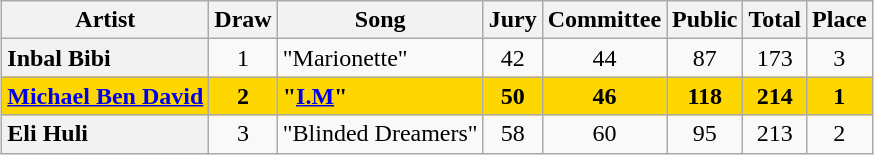<table class="sortable wikitable plainrowheaders" style="margin: 1em auto 1em auto; text-align:center;">
<tr>
<th scope="col">Artist</th>
<th scope="col">Draw</th>
<th scope="col">Song</th>
<th scope="col">Jury</th>
<th scope="col">Committee</th>
<th scope="col">Public</th>
<th scope="col">Total</th>
<th scope="col">Place</th>
</tr>
<tr>
<th scope="row" style="text-align:left">Inbal Bibi</th>
<td>1</td>
<td align="left">"Marionette"</td>
<td>42</td>
<td>44</td>
<td>87</td>
<td>173</td>
<td>3</td>
</tr>
<tr style="font-weight:bold; background:gold;">
<th scope="row" style="text-align:left; font-weight:bold; background:gold;"><a href='#'>Michael Ben David</a></th>
<td>2</td>
<td align="left">"<a href='#'>I.M</a>"</td>
<td>50</td>
<td>46</td>
<td>118</td>
<td>214</td>
<td>1</td>
</tr>
<tr>
<th scope="row" style="text-align:left">Eli Huli</th>
<td>3</td>
<td align="left">"Blinded Dreamers"</td>
<td>58</td>
<td>60</td>
<td>95</td>
<td>213</td>
<td>2</td>
</tr>
</table>
